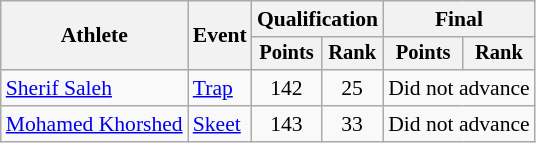<table class="wikitable" style="font-size:90%">
<tr>
<th rowspan="2">Athlete</th>
<th rowspan="2">Event</th>
<th colspan=2>Qualification</th>
<th colspan=2>Final</th>
</tr>
<tr style="font-size:95%">
<th>Points</th>
<th>Rank</th>
<th>Points</th>
<th>Rank</th>
</tr>
<tr align=center>
<td align=left><a href='#'>Sherif Saleh</a></td>
<td align=left><a href='#'>Trap</a></td>
<td>142</td>
<td>25</td>
<td colspan=2>Did not advance</td>
</tr>
<tr align=center>
<td align=left><a href='#'>Mohamed Khorshed</a></td>
<td align=left><a href='#'>Skeet</a></td>
<td>143</td>
<td>33</td>
<td colspan=2>Did not advance</td>
</tr>
</table>
